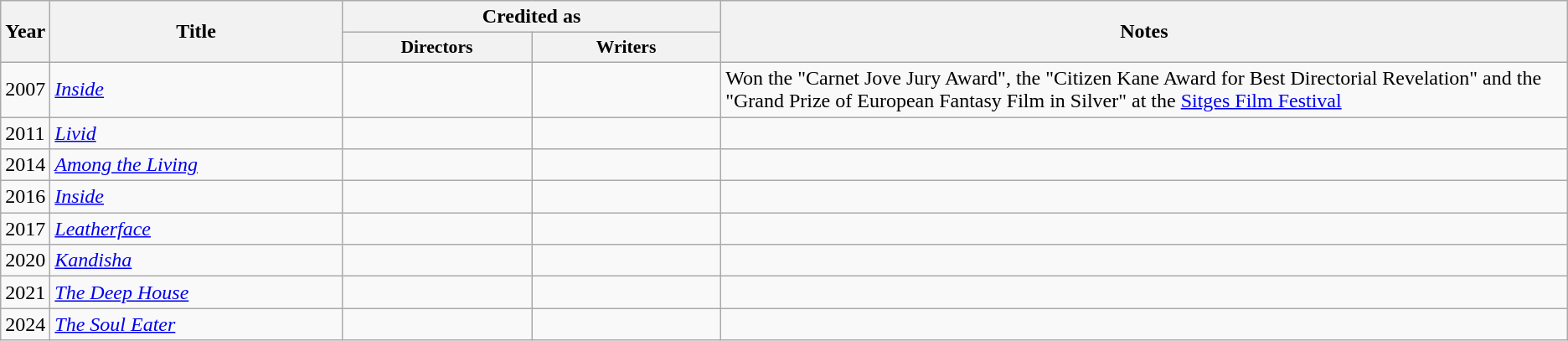<table class="wikitable">
<tr>
<th rowspan="2">Year</th>
<th rowspan="2" scope="col" style="width: 225px;">Title</th>
<th colspan="2">Credited as</th>
<th rowspan="2">Notes</th>
</tr>
<tr>
<th style="width:10em; font-size:90%">Directors</th>
<th style="width:10em; font-size:90%">Writers</th>
</tr>
<tr>
<td>2007</td>
<td><em><a href='#'>Inside</a></em></td>
<td></td>
<td></td>
<td>Won the "Carnet Jove Jury Award", the "Citizen Kane Award for Best Directorial Revelation" and the "Grand Prize of European Fantasy Film in Silver" at the <a href='#'>Sitges Film Festival</a></td>
</tr>
<tr>
<td>2011</td>
<td><em><a href='#'>Livid</a></em></td>
<td></td>
<td></td>
<td></td>
</tr>
<tr>
<td>2014</td>
<td><em><a href='#'>Among the Living</a></em></td>
<td></td>
<td></td>
<td></td>
</tr>
<tr>
<td>2016</td>
<td><em><a href='#'>Inside</a></em></td>
<td></td>
<td></td>
<td></td>
</tr>
<tr>
<td>2017</td>
<td><em><a href='#'>Leatherface</a></em></td>
<td></td>
<td></td>
<td></td>
</tr>
<tr>
<td>2020</td>
<td><em><a href='#'>Kandisha</a></em></td>
<td></td>
<td></td>
<td></td>
</tr>
<tr>
<td>2021</td>
<td><em><a href='#'>The Deep House</a></em></td>
<td></td>
<td></td>
<td></td>
</tr>
<tr>
<td>2024</td>
<td><em><a href='#'>The Soul Eater</a></em></td>
<td></td>
<td></td>
<td></td>
</tr>
</table>
